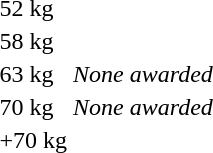<table>
<tr>
<td rowspan=2>52 kg</td>
<td rowspan=2></td>
<td rowspan=2></td>
<td></td>
</tr>
<tr>
<td></td>
</tr>
<tr>
<td rowspan=2>58 kg</td>
<td rowspan=2></td>
<td rowspan=2></td>
<td></td>
</tr>
<tr>
<td></td>
</tr>
<tr>
<td rowspan=2>63 kg</td>
<td rowspan=2><em>None awarded</em></td>
<td rowspan=2></td>
<td></td>
</tr>
<tr>
<td></td>
</tr>
<tr>
<td rowspan=2>70 kg</td>
<td rowspan=2><em>None awarded</em></td>
<td rowspan=2></td>
<td></td>
</tr>
<tr>
<td></td>
</tr>
<tr>
<td rowspan=2>+70 kg</td>
<td rowspan=2></td>
<td rowspan=2></td>
<td></td>
</tr>
<tr>
<td></td>
</tr>
</table>
